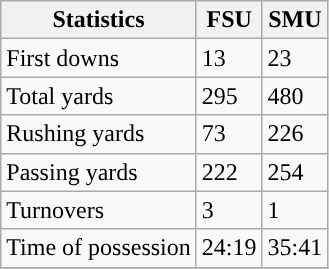<table class="wikitable" style="float: left;">
<tr>
<th>Statistics</th>
<th>FSU</th>
<th>SMU</th>
</tr>
<tr>
<td>First downs</td>
<td>13</td>
<td>23</td>
</tr>
<tr>
<td>Total yards</td>
<td>295</td>
<td>480</td>
</tr>
<tr>
<td>Rushing yards</td>
<td>73</td>
<td>226</td>
</tr>
<tr>
<td>Passing yards</td>
<td>222</td>
<td>254</td>
</tr>
<tr>
<td>Turnovers</td>
<td>3</td>
<td>1</td>
</tr>
<tr>
<td>Time of possession</td>
<td>24:19</td>
<td>35:41</td>
</tr>
<tr>
</tr>
</table>
